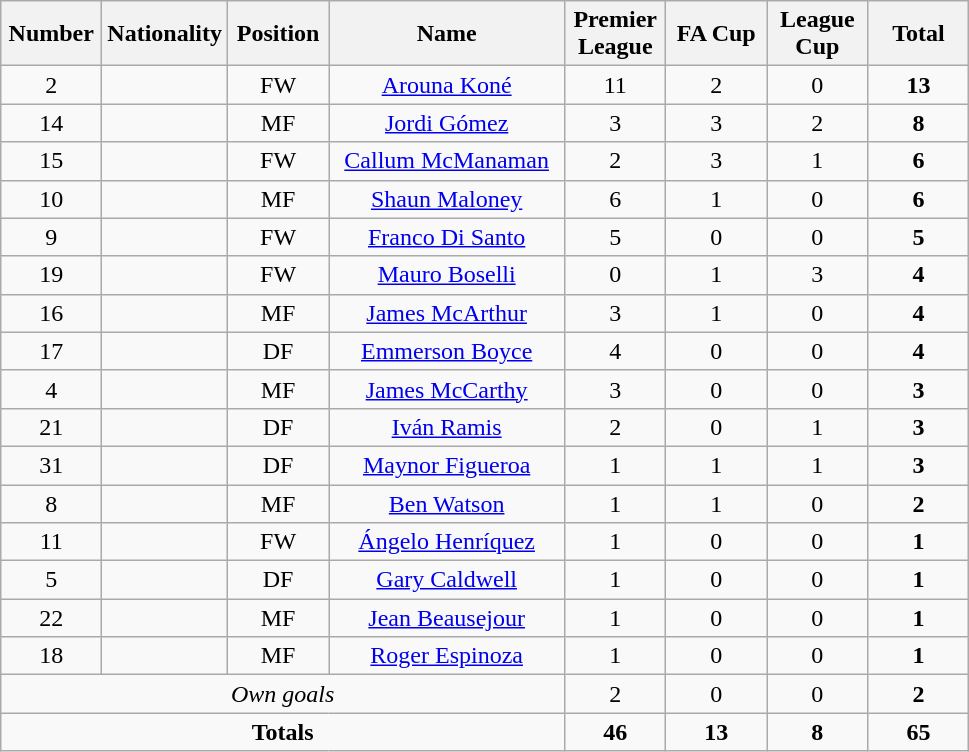<table class="wikitable" style="text-align:center">
<tr>
<th width=60px>Number</th>
<th width=60px>Nationality</th>
<th width=60px>Position</th>
<th width=150px>Name</th>
<th width=60px>Premier League</th>
<th width=60px>FA Cup</th>
<th width=60px>League Cup</th>
<th width=60px>Total</th>
</tr>
<tr>
<td>2</td>
<td></td>
<td>FW</td>
<td><a href='#'>Arouna Koné</a></td>
<td>11</td>
<td>2</td>
<td>0</td>
<td><strong>13</strong></td>
</tr>
<tr>
<td>14</td>
<td></td>
<td>MF</td>
<td><a href='#'>Jordi Gómez</a></td>
<td>3</td>
<td>3</td>
<td>2</td>
<td><strong>8</strong></td>
</tr>
<tr>
<td>15</td>
<td></td>
<td>FW</td>
<td><a href='#'>Callum McManaman</a></td>
<td>2</td>
<td>3</td>
<td>1</td>
<td><strong>6</strong></td>
</tr>
<tr>
<td>10</td>
<td></td>
<td>MF</td>
<td><a href='#'>Shaun Maloney</a></td>
<td>6</td>
<td>1</td>
<td>0</td>
<td><strong>6</strong></td>
</tr>
<tr>
<td>9</td>
<td></td>
<td>FW</td>
<td><a href='#'>Franco Di Santo</a></td>
<td>5</td>
<td>0</td>
<td>0</td>
<td><strong>5</strong></td>
</tr>
<tr>
<td>19</td>
<td></td>
<td>FW</td>
<td><a href='#'>Mauro Boselli</a></td>
<td>0</td>
<td>1</td>
<td>3</td>
<td><strong>4</strong></td>
</tr>
<tr>
<td>16</td>
<td></td>
<td>MF</td>
<td><a href='#'>James McArthur</a></td>
<td>3</td>
<td>1</td>
<td>0</td>
<td><strong>4</strong></td>
</tr>
<tr>
<td>17</td>
<td></td>
<td>DF</td>
<td><a href='#'>Emmerson Boyce</a></td>
<td>4</td>
<td>0</td>
<td>0</td>
<td><strong>4</strong></td>
</tr>
<tr>
<td>4</td>
<td></td>
<td>MF</td>
<td><a href='#'>James McCarthy</a></td>
<td>3</td>
<td>0</td>
<td>0</td>
<td><strong>3</strong></td>
</tr>
<tr>
<td>21</td>
<td></td>
<td>DF</td>
<td><a href='#'>Iván Ramis</a></td>
<td>2</td>
<td>0</td>
<td>1</td>
<td><strong>3</strong></td>
</tr>
<tr>
<td>31</td>
<td></td>
<td>DF</td>
<td><a href='#'>Maynor Figueroa</a></td>
<td>1</td>
<td>1</td>
<td>1</td>
<td><strong>3</strong></td>
</tr>
<tr>
<td>8</td>
<td></td>
<td>MF</td>
<td><a href='#'>Ben Watson</a></td>
<td>1</td>
<td>1</td>
<td>0</td>
<td><strong>2</strong></td>
</tr>
<tr>
<td>11</td>
<td></td>
<td>FW</td>
<td><a href='#'>Ángelo Henríquez</a></td>
<td>1</td>
<td>0</td>
<td>0</td>
<td><strong>1</strong></td>
</tr>
<tr>
<td>5</td>
<td></td>
<td>DF</td>
<td><a href='#'>Gary Caldwell</a></td>
<td>1</td>
<td>0</td>
<td>0</td>
<td><strong>1</strong></td>
</tr>
<tr>
<td>22</td>
<td></td>
<td>MF</td>
<td><a href='#'>Jean Beausejour</a></td>
<td>1</td>
<td>0</td>
<td>0</td>
<td><strong>1</strong></td>
</tr>
<tr>
<td>18</td>
<td></td>
<td>MF</td>
<td><a href='#'>Roger Espinoza</a></td>
<td>1</td>
<td>0</td>
<td>0</td>
<td><strong>1</strong></td>
</tr>
<tr>
<td colspan=4><em>Own goals</em></td>
<td>2</td>
<td>0</td>
<td>0</td>
<td><strong>2</strong></td>
</tr>
<tr>
<td colspan="4"><strong>Totals</strong></td>
<td><strong>46</strong></td>
<td><strong>13</strong></td>
<td><strong>8</strong></td>
<td><strong>65</strong></td>
</tr>
</table>
